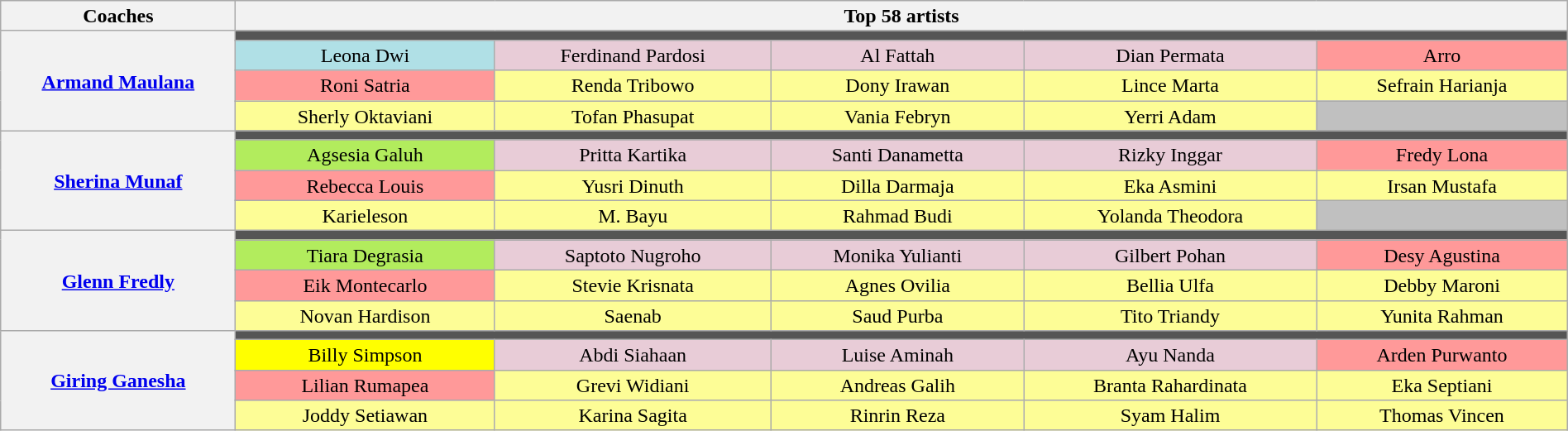<table class="wikitable" style="text-align:center; line-height:17px; width:100%;">
<tr>
<th scope="col" style="width:15%;"><strong>Coaches</strong></th>
<th colspan="5" scope="col" style="width:85%;" colspan="5">Top 58 artists</th>
</tr>
<tr>
<th rowspan="4"><a href='#'>Armand Maulana</a></th>
<td colspan="5" style="background:#555;"></td>
</tr>
<tr>
<td style="background:#B0E0E6">Leona Dwi</td>
<td style="background:#E8CCD7;">Ferdinand Pardosi</td>
<td style="background:#E8CCD7;">Al Fattah</td>
<td style="background:#E8CCD7;">Dian Permata</td>
<td style="background:#ff9999;">Arro</td>
</tr>
<tr>
<td style="background:#ff9999;">Roni Satria</td>
<td style="background:#fdfd96;">Renda Tribowo</td>
<td style="background:#fdfd96;">Dony Irawan</td>
<td style="background:#fdfd96;">Lince Marta</td>
<td style="background:#fdfd96;">Sefrain Harianja</td>
</tr>
<tr>
<td style="background:#fdfd96;">Sherly Oktaviani</td>
<td style="background:#fdfd96;">Tofan Phasupat</td>
<td style="background:#fdfd96;">Vania Febryn</td>
<td style="background:#fdfd96;">Yerri Adam</td>
<td style="background:silver;"></td>
</tr>
<tr>
<th rowspan="4"><a href='#'>Sherina Munaf</a></th>
<td colspan="5" style="background:#555;"></td>
</tr>
<tr>
<td style="background:#B2EC5D">Agsesia Galuh</td>
<td style="background:#E8CCD7;">Pritta Kartika</td>
<td style="background:#E8CCD7;">Santi Danametta</td>
<td style="background:#E8CCD7;">Rizky Inggar</td>
<td style="background:#ff9999;">Fredy Lona</td>
</tr>
<tr>
<td style="background:#ff9999;">Rebecca Louis</td>
<td style="background:#fdfd96;">Yusri Dinuth</td>
<td style="background:#fdfd96;">Dilla Darmaja</td>
<td style="background:#fdfd96;">Eka Asmini</td>
<td style="background:#fdfd96;">Irsan Mustafa</td>
</tr>
<tr>
<td style="background:#fdfd96;">Karieleson</td>
<td style="background:#fdfd96;">M. Bayu</td>
<td style="background:#fdfd96;">Rahmad Budi</td>
<td style="background:#fdfd96;">Yolanda Theodora</td>
<td style="background:silver;"></td>
</tr>
<tr>
<th rowspan="4"><a href='#'>Glenn Fredly</a></th>
<td colspan="5" style="background:#555;"></td>
</tr>
<tr>
<td style="background:#B2EC5D">Tiara Degrasia</td>
<td style="background:#E8CCD7;">Saptoto Nugroho</td>
<td style="background:#E8CCD7;">Monika Yulianti</td>
<td style="background:#E8CCD7;">Gilbert Pohan</td>
<td style="background:#ff9999;">Desy Agustina</td>
</tr>
<tr>
<td style="background:#ff9999;">Eik Montecarlo</td>
<td style="background:#fdfd96;">Stevie Krisnata</td>
<td style="background:#fdfd96;">Agnes Ovilia</td>
<td style="background:#fdfd96;">Bellia Ulfa</td>
<td style="background:#fdfd96;">Debby Maroni</td>
</tr>
<tr style="background:#fdfd96;">
<td>Novan Hardison</td>
<td>Saenab</td>
<td>Saud Purba</td>
<td>Tito Triandy</td>
<td>Yunita Rahman</td>
</tr>
<tr>
<th rowspan="4"><a href='#'>Giring Ganesha</a></th>
<td colspan="5" style="background:#555;"></td>
</tr>
<tr>
<td style="background:yellow;">Billy Simpson</td>
<td style="background:#E8CCD7;">Abdi Siahaan</td>
<td style="background:#E8CCD7;">Luise Aminah</td>
<td style="background:#E8CCD7;">Ayu Nanda</td>
<td style="background:#ff9999;">Arden Purwanto</td>
</tr>
<tr>
<td style="background:#ff9999;">Lilian Rumapea</td>
<td style="background:#fdfd96;">Grevi Widiani</td>
<td style="background:#fdfd96;">Andreas Galih</td>
<td style="background:#fdfd96;">Branta Rahardinata</td>
<td style="background:#fdfd96;">Eka Septiani</td>
</tr>
<tr style="background:#fdfd96;">
<td>Joddy Setiawan</td>
<td>Karina Sagita</td>
<td>Rinrin Reza</td>
<td>Syam Halim</td>
<td>Thomas Vincen</td>
</tr>
</table>
